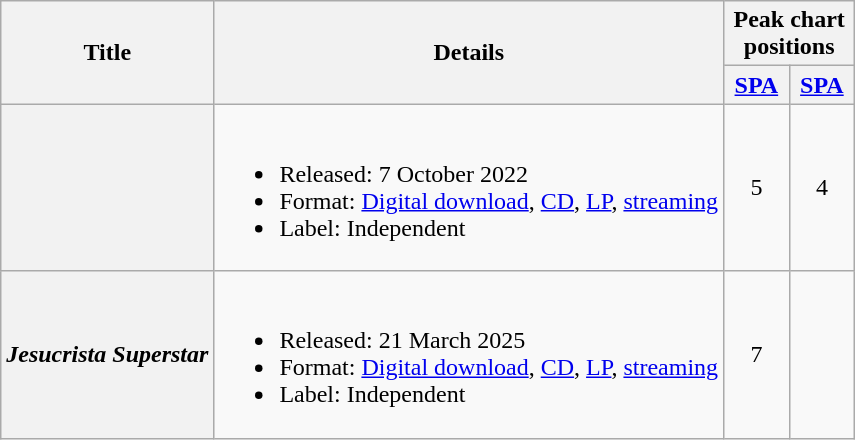<table class="wikitable plainrowheaders">
<tr>
<th rowspan="2">Title</th>
<th rowspan="2" scope="col">Details</th>
<th colspan="2" width=80px>Peak chart positions</th>
</tr>
<tr>
<th><a href='#'>SPA</a><br></th>
<th><a href='#'>SPA</a><br></th>
</tr>
<tr>
<th scope="row"></th>
<td><br><ul><li>Released: 7 October 2022</li><li>Format: <a href='#'>Digital download</a>, <a href='#'>CD</a>, <a href='#'>LP</a>, <a href='#'>streaming</a></li><li>Label: Independent</li></ul></td>
<td align="center">5</td>
<td align="center">4</td>
</tr>
<tr>
<th><em>Jesucrista Superstar</em></th>
<td><br><ul><li>Released: 21 March 2025</li><li>Format: <a href='#'>Digital download</a>, <a href='#'>CD</a>, <a href='#'>LP</a>, <a href='#'>streaming</a></li><li>Label: Independent</li></ul></td>
<td align="center">7</td>
<td></td>
</tr>
</table>
